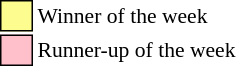<table class="toccolours" style="font-size: 90%; white-space: nowrap;">
<tr>
<td style="background:#fdfc8f; border: 1px solid black">     </td>
<td>Winner of the week</td>
</tr>
<tr>
<td style="background:pink; border: 1px solid black">     </td>
<td>Runner-up of the week</td>
</tr>
<tr>
</tr>
</table>
